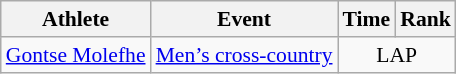<table class=wikitable style="font-size:90%;">
<tr>
<th>Athlete</th>
<th>Event</th>
<th>Time</th>
<th>Rank</th>
</tr>
<tr align=center>
<td align=left><a href='#'>Gontse Molefhe</a></td>
<td align=left rowspan=1><a href='#'>Men’s cross-country</a></td>
<td colspan=2>LAP</td>
</tr>
</table>
